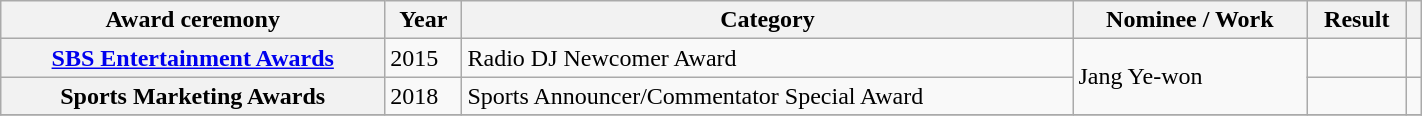<table class="wikitable sortable plainrowheaders" style="width:75%">
<tr>
<th scope="col">Award ceremony</th>
<th scope="col">Year</th>
<th scope="col">Category</th>
<th scope="col">Nominee / Work</th>
<th scope="col">Result</th>
<th scope="col" class="unsortable"></th>
</tr>
<tr>
<th scope="row"><a href='#'>SBS Entertainment Awards</a></th>
<td>2015</td>
<td>Radio DJ Newcomer Award</td>
<td rowspan="2">Jang Ye-won</td>
<td></td>
<td style="text-align:center"></td>
</tr>
<tr>
<th scope="row">Sports Marketing Awards</th>
<td>2018</td>
<td>Sports Announcer/Commentator Special Award</td>
<td></td>
<td style="text-align:center"></td>
</tr>
<tr>
</tr>
</table>
